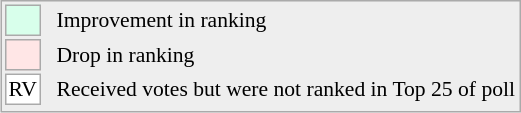<table align=right style="font-size:90%; border:1px solid #aaaaaa; white-space:nowrap; background:#eeeeee;">
<tr>
<td style="background:#d8ffeb; width:20px; border:1px solid #aaaaaa;"> </td>
<td rowspan=5> </td>
<td>Improvement in ranking</td>
</tr>
<tr>
<td style="background:#ffe6e6; width:20px; border:1px solid #aaaaaa;"> </td>
<td>Drop in ranking</td>
</tr>
<tr>
<td align=center style="width:20px; border:1px solid #aaaaaa; background:white;">RV</td>
<td>Received votes but were not ranked in Top 25 of poll</td>
</tr>
<tr>
</tr>
</table>
